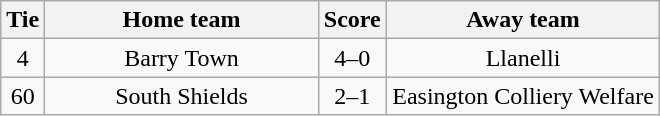<table class="wikitable" style="text-align:center;">
<tr>
<th width=20>Tie</th>
<th width=175>Home team</th>
<th width=20>Score</th>
<th width=175>Away team</th>
</tr>
<tr>
<td>4</td>
<td>Barry Town</td>
<td>4–0</td>
<td>Llanelli</td>
</tr>
<tr>
<td>60</td>
<td>South Shields</td>
<td>2–1</td>
<td>Easington Colliery Welfare</td>
</tr>
</table>
